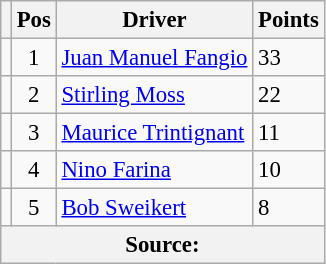<table class="wikitable" style="font-size: 95%;">
<tr>
<th></th>
<th>Pos</th>
<th>Driver</th>
<th>Points</th>
</tr>
<tr>
<td align="left"></td>
<td align="center">1</td>
<td> <a href='#'>Juan Manuel Fangio</a></td>
<td align="left">33</td>
</tr>
<tr>
<td align="left"></td>
<td align="center">2</td>
<td> <a href='#'>Stirling Moss</a></td>
<td align="left">22</td>
</tr>
<tr>
<td align="left"></td>
<td align="center">3</td>
<td> <a href='#'>Maurice Trintignant</a></td>
<td align="left">11 </td>
</tr>
<tr>
<td align="left"></td>
<td align="center">4</td>
<td> <a href='#'>Nino Farina</a></td>
<td align="left">10 </td>
</tr>
<tr>
<td align="left"></td>
<td align="center">5</td>
<td> <a href='#'>Bob Sweikert</a></td>
<td align="left">8</td>
</tr>
<tr>
<th colspan=4>Source:</th>
</tr>
</table>
